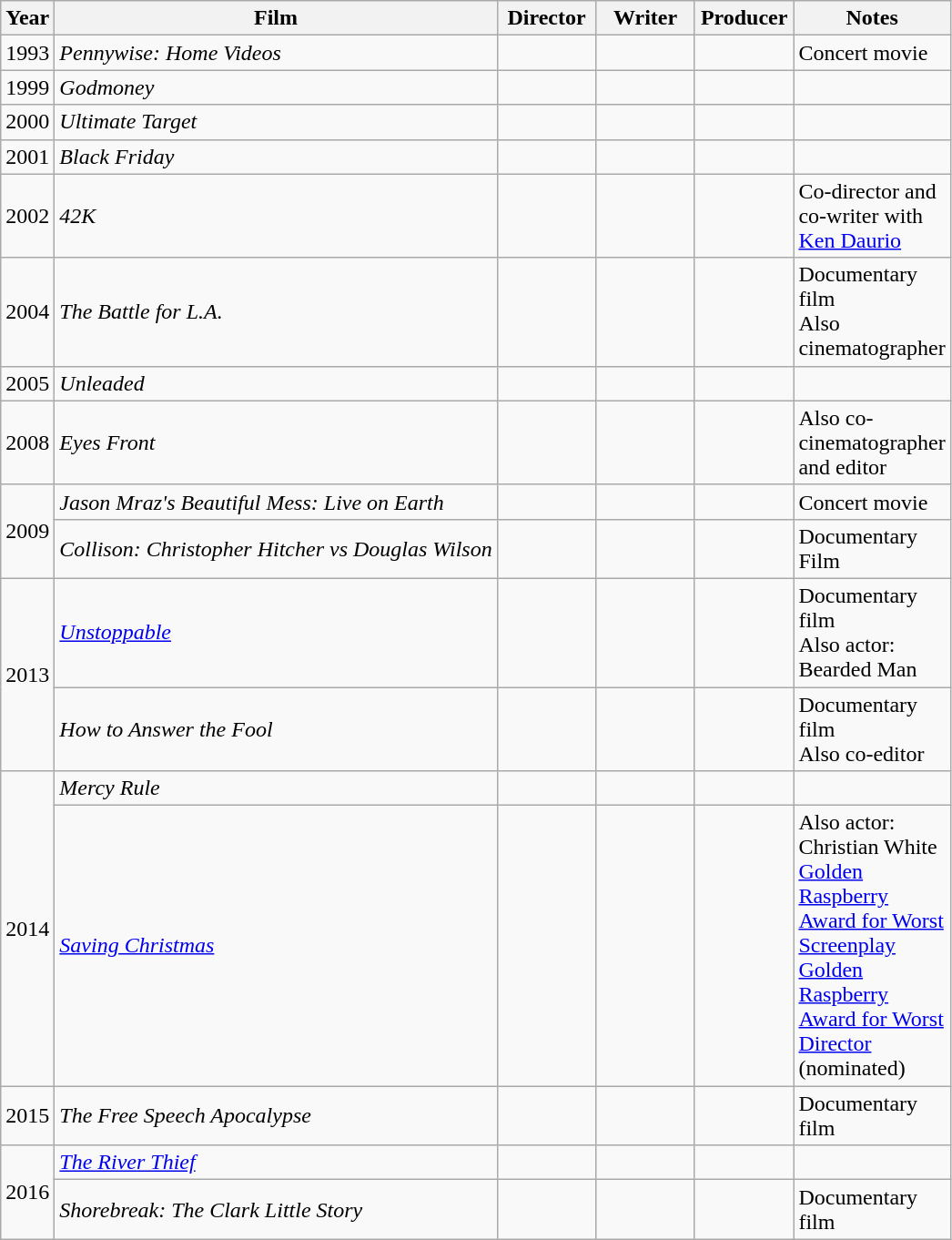<table class="wikitable sortable">
<tr>
<th style="width:26px;">Year</th>
<th>Film</th>
<th width="65">Director</th>
<th width="65">Writer</th>
<th width="65">Producer</th>
<th width="65">Notes</th>
</tr>
<tr>
<td>1993</td>
<td><em>Pennywise: Home Videos</em></td>
<td></td>
<td></td>
<td></td>
<td>Concert movie</td>
</tr>
<tr>
<td>1999</td>
<td><em>Godmoney</em></td>
<td></td>
<td></td>
<td></td>
<td></td>
</tr>
<tr>
<td>2000</td>
<td><em>Ultimate Target</em></td>
<td></td>
<td></td>
<td></td>
<td></td>
</tr>
<tr>
<td>2001</td>
<td><em>Black Friday</em></td>
<td></td>
<td></td>
<td></td>
<td></td>
</tr>
<tr>
<td>2002</td>
<td><em>42K</em></td>
<td></td>
<td></td>
<td></td>
<td>Co-director and co-writer with <a href='#'>Ken Daurio</a></td>
</tr>
<tr>
<td>2004</td>
<td><em>The Battle for L.A.</em></td>
<td></td>
<td></td>
<td></td>
<td>Documentary film<br>Also cinematographer</td>
</tr>
<tr>
<td>2005</td>
<td><em>Unleaded</em></td>
<td></td>
<td></td>
<td></td>
<td></td>
</tr>
<tr>
<td>2008</td>
<td><em>Eyes Front</em></td>
<td></td>
<td></td>
<td></td>
<td>Also co-cinematographer and editor</td>
</tr>
<tr>
<td rowspan="2">2009</td>
<td><em>Jason Mraz's Beautiful Mess: Live on Earth</em></td>
<td></td>
<td></td>
<td></td>
<td>Concert movie</td>
</tr>
<tr>
<td><em>Collison: Christopher Hitcher vs Douglas Wilson</em></td>
<td></td>
<td></td>
<td></td>
<td>Documentary Film</td>
</tr>
<tr>
<td rowspan="2">2013</td>
<td><em><a href='#'>Unstoppable</a></em></td>
<td></td>
<td></td>
<td></td>
<td>Documentary film<br>Also actor: Bearded Man</td>
</tr>
<tr>
<td><em>How to Answer the Fool</em></td>
<td></td>
<td></td>
<td></td>
<td>Documentary film<br>Also co-editor</td>
</tr>
<tr>
<td rowspan="2">2014</td>
<td><em>Mercy Rule</em></td>
<td></td>
<td></td>
<td></td>
<td></td>
</tr>
<tr>
<td><em><a href='#'>Saving Christmas</a></em></td>
<td></td>
<td></td>
<td></td>
<td>Also actor: Christian White<br><a href='#'>Golden Raspberry Award for Worst Screenplay</a><br><a href='#'>Golden Raspberry Award for Worst Director</a> (nominated)</td>
</tr>
<tr>
<td>2015</td>
<td><em>The Free Speech Apocalypse</em></td>
<td></td>
<td></td>
<td></td>
<td>Documentary film</td>
</tr>
<tr>
<td rowspan="2">2016</td>
<td><em><a href='#'>The River Thief</a></em></td>
<td></td>
<td></td>
<td></td>
<td></td>
</tr>
<tr>
<td><em>Shorebreak: The Clark Little Story</em></td>
<td></td>
<td></td>
<td></td>
<td>Documentary film</td>
</tr>
</table>
